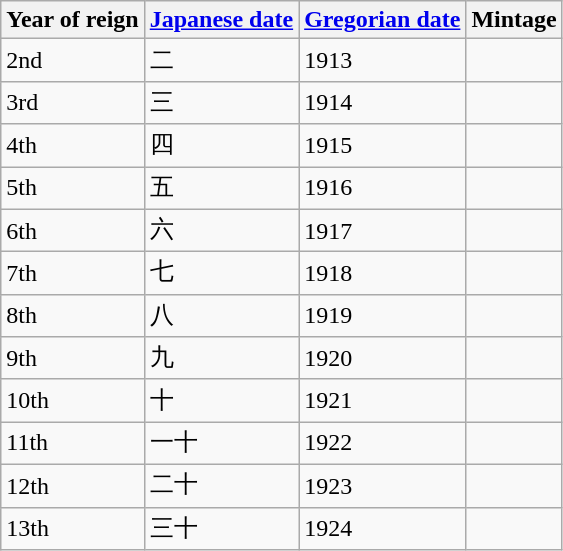<table class="wikitable sortable">
<tr>
<th>Year of reign</th>
<th class="unsortable"><a href='#'>Japanese date</a></th>
<th><a href='#'>Gregorian date</a></th>
<th>Mintage</th>
</tr>
<tr>
<td>2nd</td>
<td>二</td>
<td>1913</td>
<td></td>
</tr>
<tr>
<td>3rd</td>
<td>三</td>
<td>1914</td>
<td></td>
</tr>
<tr>
<td>4th</td>
<td>四</td>
<td>1915</td>
<td></td>
</tr>
<tr>
<td>5th</td>
<td>五</td>
<td>1916 </td>
<td></td>
</tr>
<tr>
<td>6th</td>
<td>六</td>
<td>1917</td>
<td></td>
</tr>
<tr>
<td>7th</td>
<td>七</td>
<td>1918</td>
<td></td>
</tr>
<tr>
<td>8th</td>
<td>八</td>
<td>1919</td>
<td></td>
</tr>
<tr>
<td>9th</td>
<td>九</td>
<td>1920</td>
<td></td>
</tr>
<tr>
<td>10th</td>
<td>十</td>
<td>1921</td>
<td></td>
</tr>
<tr>
<td>11th</td>
<td>一十</td>
<td>1922</td>
<td></td>
</tr>
<tr>
<td>12th</td>
<td>二十</td>
<td>1923</td>
<td></td>
</tr>
<tr>
<td>13th</td>
<td>三十</td>
<td>1924</td>
<td></td>
</tr>
</table>
